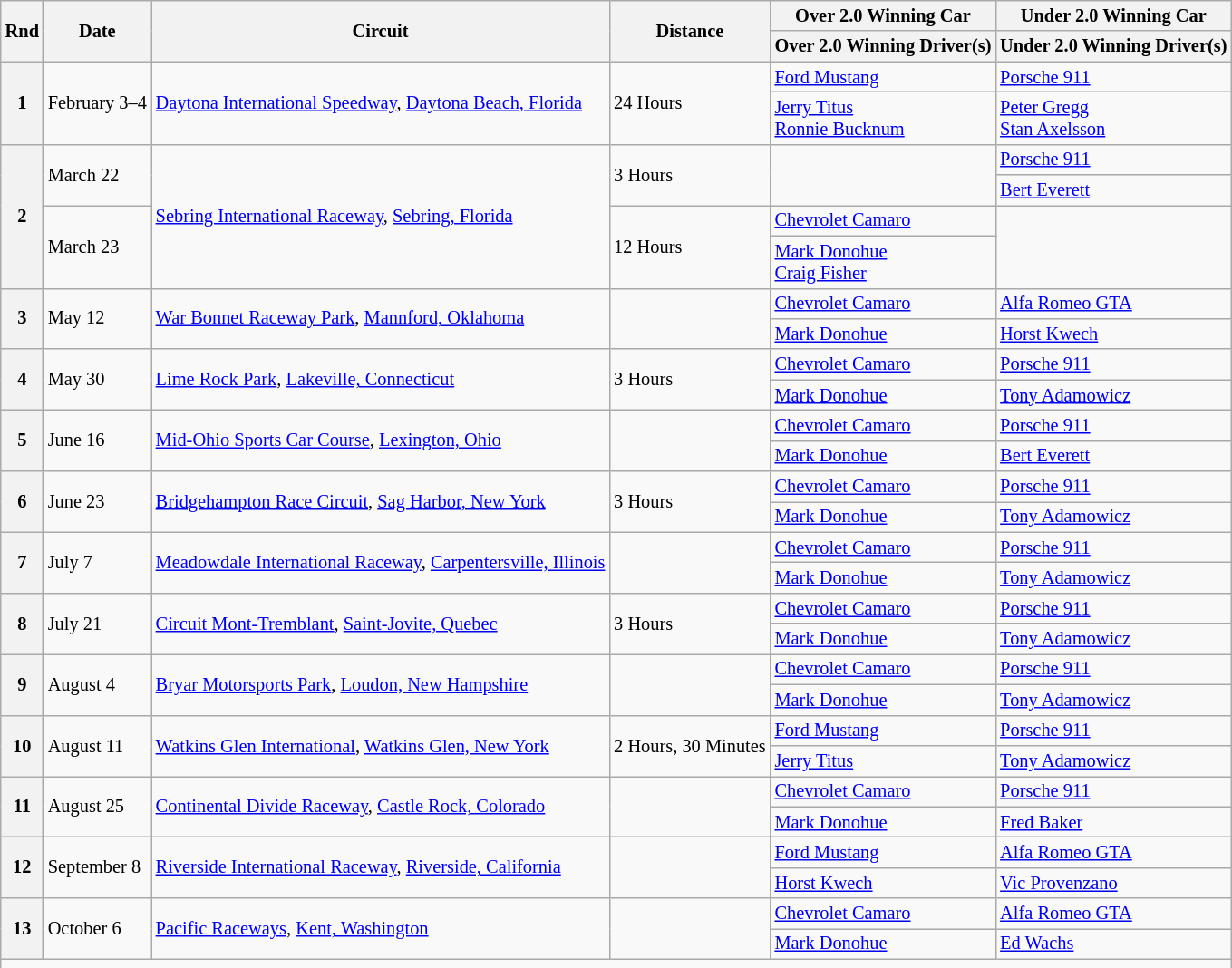<table class="wikitable" style="font-size: 85%">
<tr>
<th rowspan=2>Rnd</th>
<th rowspan=2>Date</th>
<th rowspan=2>Circuit</th>
<th rowspan=2>Distance</th>
<th>Over 2.0 Winning Car</th>
<th>Under 2.0 Winning Car</th>
</tr>
<tr>
<th>Over 2.0 Winning Driver(s)</th>
<th>Under 2.0 Winning Driver(s)</th>
</tr>
<tr>
<th rowspan=2>1</th>
<td rowspan=2>February 3–4</td>
<td rowspan=2><a href='#'>Daytona International Speedway</a>, <a href='#'>Daytona Beach, Florida</a></td>
<td rowspan=2>24 Hours<br></td>
<td><a href='#'>Ford Mustang</a></td>
<td><a href='#'>Porsche 911</a></td>
</tr>
<tr>
<td> <a href='#'>Jerry Titus</a><br> <a href='#'>Ronnie Bucknum</a></td>
<td> <a href='#'>Peter Gregg</a><br> <a href='#'>Stan Axelsson</a></td>
</tr>
<tr>
<th rowspan=4>2</th>
<td rowspan=2>March 22</td>
<td rowspan=4><a href='#'>Sebring International Raceway</a>, <a href='#'>Sebring, Florida</a></td>
<td rowspan=2>3 Hours<br></td>
<td rowspan=2></td>
<td><a href='#'>Porsche 911</a></td>
</tr>
<tr>
<td> <a href='#'>Bert Everett</a></td>
</tr>
<tr>
<td rowspan=2>March 23</td>
<td rowspan=2>12 Hours<br></td>
<td><a href='#'>Chevrolet Camaro</a></td>
<td rowspan=2></td>
</tr>
<tr>
<td> <a href='#'>Mark Donohue</a><br> <a href='#'>Craig Fisher</a></td>
</tr>
<tr>
<th rowspan=2>3</th>
<td rowspan=2>May 12</td>
<td rowspan=2><a href='#'>War Bonnet Raceway Park</a>, <a href='#'>Mannford, Oklahoma</a></td>
<td rowspan=2></td>
<td><a href='#'>Chevrolet Camaro</a></td>
<td><a href='#'>Alfa Romeo GTA</a></td>
</tr>
<tr>
<td> <a href='#'>Mark Donohue</a></td>
<td> <a href='#'>Horst Kwech</a></td>
</tr>
<tr>
<th rowspan=2>4</th>
<td rowspan=2>May 30</td>
<td rowspan=2><a href='#'>Lime Rock Park</a>, <a href='#'>Lakeville, Connecticut</a></td>
<td rowspan=2>3 Hours<br></td>
<td><a href='#'>Chevrolet Camaro</a></td>
<td><a href='#'>Porsche 911</a></td>
</tr>
<tr>
<td> <a href='#'>Mark Donohue</a></td>
<td> <a href='#'>Tony Adamowicz</a></td>
</tr>
<tr>
<th rowspan=2>5</th>
<td rowspan=2>June 16</td>
<td rowspan=2><a href='#'>Mid-Ohio Sports Car Course</a>, <a href='#'>Lexington, Ohio</a></td>
<td rowspan=2></td>
<td><a href='#'>Chevrolet Camaro</a></td>
<td><a href='#'>Porsche 911</a></td>
</tr>
<tr>
<td> <a href='#'>Mark Donohue</a></td>
<td> <a href='#'>Bert Everett</a></td>
</tr>
<tr>
<th rowspan=2>6</th>
<td rowspan=2>June 23</td>
<td rowspan=2><a href='#'>Bridgehampton Race Circuit</a>, <a href='#'>Sag Harbor, New York</a></td>
<td rowspan=2>3 Hours<br></td>
<td><a href='#'>Chevrolet Camaro</a></td>
<td><a href='#'>Porsche 911</a></td>
</tr>
<tr>
<td> <a href='#'>Mark Donohue</a></td>
<td> <a href='#'>Tony Adamowicz</a></td>
</tr>
<tr>
<th rowspan=2>7</th>
<td rowspan=2>July 7</td>
<td rowspan=2><a href='#'>Meadowdale International Raceway</a>, <a href='#'>Carpentersville, Illinois</a></td>
<td rowspan=2></td>
<td><a href='#'>Chevrolet Camaro</a></td>
<td><a href='#'>Porsche 911</a></td>
</tr>
<tr>
<td> <a href='#'>Mark Donohue</a></td>
<td> <a href='#'>Tony Adamowicz</a></td>
</tr>
<tr>
<th rowspan=2>8</th>
<td rowspan=2>July 21</td>
<td rowspan=2><a href='#'>Circuit Mont-Tremblant</a>, <a href='#'>Saint-Jovite, Quebec</a></td>
<td rowspan=2>3 Hours<br></td>
<td><a href='#'>Chevrolet Camaro</a></td>
<td><a href='#'>Porsche 911</a></td>
</tr>
<tr>
<td> <a href='#'>Mark Donohue</a></td>
<td> <a href='#'>Tony Adamowicz</a></td>
</tr>
<tr>
<th rowspan=2>9</th>
<td rowspan=2>August 4</td>
<td rowspan=2><a href='#'>Bryar Motorsports Park</a>, <a href='#'>Loudon, New Hampshire</a></td>
<td rowspan=2></td>
<td><a href='#'>Chevrolet Camaro</a></td>
<td><a href='#'>Porsche 911</a></td>
</tr>
<tr>
<td> <a href='#'>Mark Donohue</a></td>
<td> <a href='#'>Tony Adamowicz</a></td>
</tr>
<tr>
<th rowspan=2>10</th>
<td rowspan=2>August 11</td>
<td rowspan=2><a href='#'>Watkins Glen International</a>, <a href='#'>Watkins Glen, New York</a></td>
<td rowspan=2>2 Hours, 30 Minutes<br></td>
<td><a href='#'>Ford Mustang</a></td>
<td><a href='#'>Porsche 911</a></td>
</tr>
<tr>
<td> <a href='#'>Jerry Titus</a></td>
<td> <a href='#'>Tony Adamowicz</a></td>
</tr>
<tr>
<th rowspan=2>11</th>
<td rowspan=2>August 25</td>
<td rowspan=2><a href='#'>Continental Divide Raceway</a>, <a href='#'>Castle Rock, Colorado</a></td>
<td rowspan=2></td>
<td><a href='#'>Chevrolet Camaro</a></td>
<td><a href='#'>Porsche 911</a></td>
</tr>
<tr>
<td> <a href='#'>Mark Donohue</a></td>
<td> <a href='#'>Fred Baker</a></td>
</tr>
<tr>
<th rowspan=2>12</th>
<td rowspan=2>September 8</td>
<td rowspan=2><a href='#'>Riverside International Raceway</a>, <a href='#'>Riverside, California</a></td>
<td rowspan=2></td>
<td><a href='#'>Ford Mustang</a></td>
<td><a href='#'>Alfa Romeo GTA</a></td>
</tr>
<tr>
<td> <a href='#'>Horst Kwech</a></td>
<td> <a href='#'>Vic Provenzano</a></td>
</tr>
<tr>
<th rowspan=2>13</th>
<td rowspan=2>October 6</td>
<td rowspan=2><a href='#'>Pacific Raceways</a>, <a href='#'>Kent, Washington</a></td>
<td rowspan=2></td>
<td><a href='#'>Chevrolet Camaro</a></td>
<td><a href='#'>Alfa Romeo GTA</a></td>
</tr>
<tr>
<td> <a href='#'>Mark Donohue</a></td>
<td> <a href='#'>Ed Wachs</a></td>
</tr>
<tr>
<td style="text-align:center;" colspan=6></td>
</tr>
</table>
